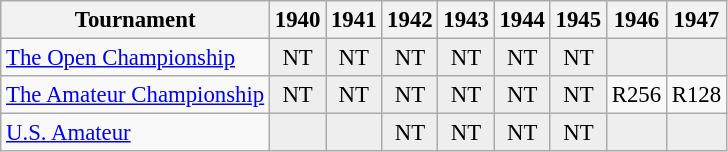<table class="wikitable" style="font-size:95%;text-align:center;">
<tr>
<th>Tournament</th>
<th>1940</th>
<th>1941</th>
<th>1942</th>
<th>1943</th>
<th>1944</th>
<th>1945</th>
<th>1946</th>
<th>1947</th>
</tr>
<tr>
<td align=left><a href='#'>The Open Championship</a></td>
<td style="background:#eeeeee;">NT</td>
<td style="background:#eeeeee;">NT</td>
<td style="background:#eeeeee;">NT</td>
<td style="background:#eeeeee;">NT</td>
<td style="background:#eeeeee;">NT</td>
<td style="background:#eeeeee;">NT</td>
<td style="background:#eeeeee;"></td>
<td style="background:#eeeeee;"></td>
</tr>
<tr>
<td align=left><a href='#'>The Amateur Championship</a></td>
<td style="background:#eeeeee;">NT</td>
<td style="background:#eeeeee;">NT</td>
<td style="background:#eeeeee;">NT</td>
<td style="background:#eeeeee;">NT</td>
<td style="background:#eeeeee;">NT</td>
<td style="background:#eeeeee;">NT</td>
<td>R256</td>
<td>R128</td>
</tr>
<tr>
<td align=left><a href='#'>U.S. Amateur</a></td>
<td style="background:#eeeeee;"></td>
<td style="background:#eeeeee;"></td>
<td style="background:#eeeeee;">NT</td>
<td style="background:#eeeeee;">NT</td>
<td style="background:#eeeeee;">NT</td>
<td style="background:#eeeeee;">NT</td>
<td style="background:#eeeeee;"></td>
<td style="background:#eeeeee;"></td>
</tr>
</table>
